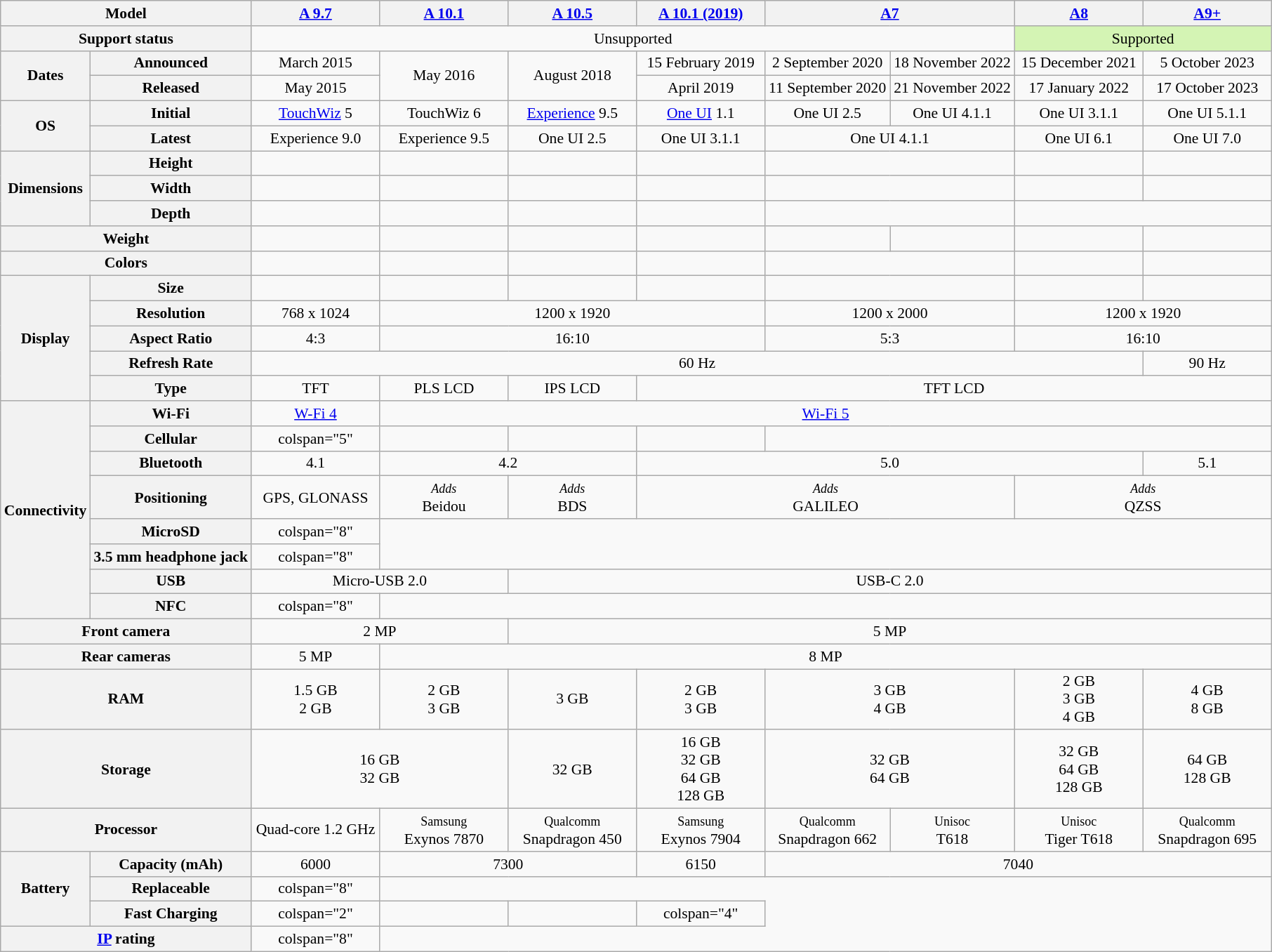<table class="wikitable" style="text-align:center; font-size:90%;">
<tr>
<th colspan="2">Model</th>
<th style="min-width: 8em"><a href='#'>A 9.7</a></th>
<th style="min-width: 8em"><a href='#'>A 10.1</a></th>
<th style="min-width: 8em"><a href='#'>A 10.5</a></th>
<th style="min-width: 8em"><a href='#'>A 10.1 (2019)</a></th>
<th style="min-width: 16em" colspan="2"><a href='#'>A7</a></th>
<th style="min-width: 8em"><a href='#'>A8</a></th>
<th style="min-width: 8em"><a href='#'>A9+</a></th>
</tr>
<tr>
<th colspan="2">Support status</th>
<td colspan="6">Unsupported</td>
<td style="background:#d4f4b4" colspan="2">Supported</td>
</tr>
<tr>
<th rowspan="2">Dates</th>
<th>Announced</th>
<td>March 2015</td>
<td rowspan="2">May 2016</td>
<td rowspan="2">August 2018</td>
<td>15 February 2019</td>
<td>2 September 2020</td>
<td>18 November 2022</td>
<td>15 December 2021</td>
<td>5 October 2023</td>
</tr>
<tr>
<th>Released</th>
<td>May 2015</td>
<td>April 2019</td>
<td>11 September 2020</td>
<td>21 November 2022</td>
<td>17 January 2022</td>
<td>17 October 2023</td>
</tr>
<tr>
<th rowspan="2">OS</th>
<th>Initial</th>
<td><a href='#'>TouchWiz</a> 5<br></td>
<td>TouchWiz 6<br></td>
<td><a href='#'>Experience</a> 9.5<br></td>
<td><a href='#'>One UI</a> 1.1<br></td>
<td>One UI 2.5<br></td>
<td>One UI 4.1.1<br></td>
<td>One UI 3.1.1<br></td>
<td>One UI 5.1.1<br></td>
</tr>
<tr>
<th>Latest</th>
<td>Experience 9.0<br></td>
<td>Experience 9.5<br></td>
<td>One UI 2.5<br></td>
<td>One UI 3.1.1<br></td>
<td colspan="2">One UI 4.1.1<br></td>
<td>One UI 6.1<br></td>
<td colspan="1">One UI 7.0<br></td>
</tr>
<tr>
<th rowspan="3">Dimensions<br></th>
<th>Height</th>
<td></td>
<td></td>
<td></td>
<td></td>
<td colspan="2"></td>
<td></td>
<td></td>
</tr>
<tr>
<th>Width</th>
<td></td>
<td></td>
<td></td>
<td></td>
<td colspan="2"></td>
<td></td>
<td></td>
</tr>
<tr>
<th>Depth</th>
<td></td>
<td></td>
<td></td>
<td></td>
<td colspan="2"></td>
<td colspan="2"></td>
</tr>
<tr>
<th colspan="2">Weight<br></th>
<td></td>
<td></td>
<td></td>
<td></td>
<td></td>
<td></td>
<td></td>
<td></td>
</tr>
<tr>
<th colspan="2">Colors</th>
<td>  </td>
<td> </td>
<td>  </td>
<td>  </td>
<td colspan="2">  </td>
<td>  </td>
<td>  </td>
</tr>
<tr>
<th rowspan="5">Display</th>
<th>Size</th>
<td></td>
<td></td>
<td></td>
<td></td>
<td colspan="2"></td>
<td></td>
<td></td>
</tr>
<tr>
<th>Resolution</th>
<td>768 x 1024</td>
<td colspan="3">1200 x 1920</td>
<td colspan="2">1200 x 2000</td>
<td colspan="2">1200 x 1920</td>
</tr>
<tr>
<th>Aspect Ratio</th>
<td>4:3</td>
<td colspan="3">16:10</td>
<td colspan="2">5:3</td>
<td colspan="2">16:10</td>
</tr>
<tr>
<th>Refresh Rate</th>
<td colspan="7">60 Hz</td>
<td>90 Hz</td>
</tr>
<tr>
<th>Type</th>
<td>TFT</td>
<td>PLS LCD</td>
<td>IPS LCD</td>
<td colspan="5">TFT LCD</td>
</tr>
<tr>
<th rowspan="8">Connectivity</th>
<th>Wi-Fi</th>
<td><a href='#'>W-Fi 4</a></td>
<td colspan="7"><a href='#'>Wi-Fi 5</a></td>
</tr>
<tr>
<th>Cellular</th>
<td>colspan="5" </td>
<td></td>
<td></td>
<td></td>
</tr>
<tr>
<th>Bluetooth</th>
<td>4.1</td>
<td colspan="2">4.2</td>
<td colspan="4">5.0</td>
<td>5.1</td>
</tr>
<tr>
<th>Positioning</th>
<td>GPS, GLONASS</td>
<td><small><em>Adds</em></small><br>Beidou</td>
<td><small><em>Adds</em></small><br>BDS</td>
<td colspan="3"><small><em>Adds</em></small><br>GALILEO</td>
<td colspan="2"><small><em>Adds</em></small><br>QZSS</td>
</tr>
<tr>
<th>MicroSD</th>
<td>colspan="8" </td>
</tr>
<tr>
<th>3.5 mm headphone jack</th>
<td>colspan="8" </td>
</tr>
<tr>
<th>USB</th>
<td colspan="2">Micro-USB 2.0</td>
<td colspan="6">USB-C 2.0</td>
</tr>
<tr>
<th>NFC</th>
<td>colspan="8" </td>
</tr>
<tr>
<th colspan="2">Front camera</th>
<td colspan="2">2 MP</td>
<td colspan="6">5 MP</td>
</tr>
<tr>
<th colspan="2">Rear cameras</th>
<td>5 MP</td>
<td colspan="7">8 MP</td>
</tr>
<tr>
<th colspan="2">RAM</th>
<td>1.5 GB<br>2 GB</td>
<td>2 GB<br>3 GB</td>
<td>3 GB</td>
<td>2 GB<br>3 GB</td>
<td colspan="2">3 GB<br>4 GB</td>
<td>2 GB<br>3 GB<br>4 GB</td>
<td>4 GB<br>8 GB</td>
</tr>
<tr>
<th colspan="2">Storage</th>
<td colspan="2">16 GB<br>32 GB</td>
<td>32 GB</td>
<td>16 GB<br>32 GB<br>64 GB<br>128 GB</td>
<td colspan="2">32 GB<br>64 GB</td>
<td>32 GB<br>64 GB<br>128 GB</td>
<td>64 GB<br>128 GB</td>
</tr>
<tr>
<th colspan="2">Processor</th>
<td>Quad-core 1.2 GHz</td>
<td><small>Samsung</small><br>Exynos 7870</td>
<td><small>Qualcomm</small><br>Snapdragon 450</td>
<td><small>Samsung</small><br>Exynos 7904</td>
<td><small>Qualcomm</small><br>Snapdragon 662</td>
<td><small>Unisoc</small><br>T618</td>
<td><small>Unisoc</small><br>Tiger T618</td>
<td><small>Qualcomm</small><br>Snapdragon 695</td>
</tr>
<tr>
<th rowspan="3">Battery</th>
<th>Capacity (mAh)</th>
<td>6000</td>
<td colspan="2">7300</td>
<td>6150</td>
<td colspan="4">7040</td>
</tr>
<tr>
<th>Replaceable</th>
<td>colspan="8" </td>
</tr>
<tr>
<th>Fast Charging</th>
<td>colspan="2" </td>
<td></td>
<td></td>
<td>colspan="4" </td>
</tr>
<tr>
<th colspan="2"><a href='#'>IP</a> rating</th>
<td>colspan="8" </td>
</tr>
</table>
